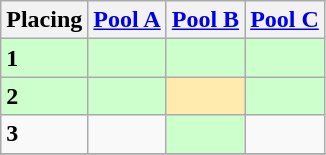<table class=wikitable style="border:1px solid #AAAAAA;">
<tr>
<th>Placing</th>
<th><a href='#'>Pool A</a></th>
<th><a href='#'>Pool B</a></th>
<th><a href='#'>Pool C</a></th>
</tr>
<tr style="background: #ccffcc;">
<td><strong>1</strong></td>
<td></td>
<td></td>
<td></td>
</tr>
<tr>
<td style="background: #ccffcc;"><strong>2</strong></td>
<td style="background: #ccffcc;"></td>
<td style="background: #ffebad;"></td>
<td style="background: #ccffcc;"></td>
</tr>
<tr>
<td><strong>3</strong></td>
<td></td>
<td style="background: #ccffcc;"></td>
<td></td>
</tr>
<tr>
</tr>
</table>
